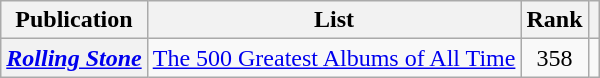<table class="sortable wikitable plainrowheaders">
<tr>
<th>Publication</th>
<th>List</th>
<th>Rank</th>
<th class="unsortable"></th>
</tr>
<tr>
<th scope="row"><em><a href='#'>Rolling Stone</a></em></th>
<td><a href='#'>The 500 Greatest Albums of All Time</a></td>
<td style="text-align: center;">358</td>
<td></td>
</tr>
</table>
